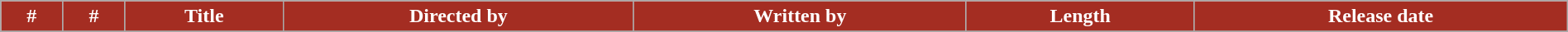<table class="wikitable plainrowheaders" width="100%" style="margin-right: 0;">
<tr>
<th style="background-color: #A42D22; color:#ffffff;">#</th>
<th style="background-color: #A42D22; color:#ffffff;">#</th>
<th style="background-color: #A42D22; color:#ffffff;">Title</th>
<th style="background-color: #A42D22; color:#ffffff;">Directed by</th>
<th style="background-color: #A42D22; color:#ffffff;">Written by</th>
<th style="background-color: #A42D22; color:#ffffff;">Length</th>
<th style="background-color: #A42D22; color:#ffffff;">Release date</th>
</tr>
<tr>
</tr>
</table>
